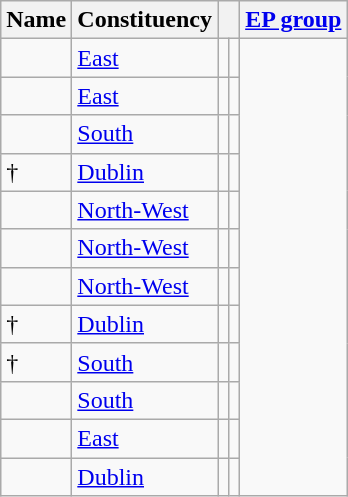<table class="wikitable sortable">
<tr>
<th>Name</th>
<th>Constituency</th>
<th colspan=2></th>
<th colspan=2><a href='#'>EP group</a></th>
</tr>
<tr>
<td></td>
<td><a href='#'>East</a></td>
<td></td>
<td></td>
</tr>
<tr>
<td></td>
<td><a href='#'>East</a></td>
<td></td>
<td></td>
</tr>
<tr>
<td></td>
<td><a href='#'>South</a></td>
<td></td>
<td></td>
</tr>
<tr>
<td>†</td>
<td><a href='#'>Dublin</a></td>
<td></td>
<td></td>
</tr>
<tr>
<td></td>
<td><a href='#'>North-West</a></td>
<td></td>
<td></td>
</tr>
<tr>
<td></td>
<td><a href='#'>North-West</a></td>
<td></td>
<td></td>
</tr>
<tr>
<td></td>
<td><a href='#'>North-West</a></td>
<td></td>
<td></td>
</tr>
<tr>
<td>†</td>
<td><a href='#'>Dublin</a></td>
<td></td>
<td></td>
</tr>
<tr>
<td>†</td>
<td><a href='#'>South</a></td>
<td></td>
<td></td>
</tr>
<tr>
<td></td>
<td><a href='#'>South</a></td>
<td></td>
<td></td>
</tr>
<tr>
<td></td>
<td><a href='#'>East</a></td>
<td></td>
<td></td>
</tr>
<tr>
<td></td>
<td><a href='#'>Dublin</a></td>
<td></td>
<td></td>
</tr>
</table>
